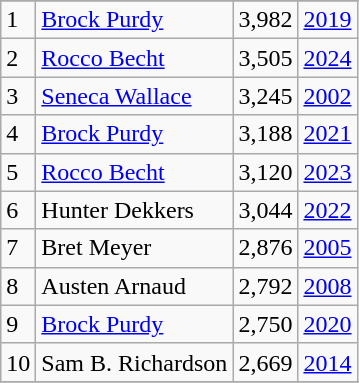<table class="wikitable">
<tr>
</tr>
<tr>
<td>1</td>
<td><a href='#'>Brock Purdy</a></td>
<td>3,982</td>
<td><a href='#'>2019</a></td>
</tr>
<tr>
<td>2</td>
<td><a href='#'>Rocco Becht</a></td>
<td>3,505</td>
<td><a href='#'>2024</a></td>
</tr>
<tr>
<td>3</td>
<td><a href='#'>Seneca Wallace</a></td>
<td>3,245</td>
<td><a href='#'>2002</a></td>
</tr>
<tr>
<td>4</td>
<td><a href='#'>Brock Purdy</a></td>
<td>3,188</td>
<td><a href='#'>2021</a></td>
</tr>
<tr>
<td>5</td>
<td><a href='#'>Rocco Becht</a></td>
<td>3,120</td>
<td><a href='#'>2023</a></td>
</tr>
<tr>
<td>6</td>
<td>Hunter Dekkers</td>
<td>3,044</td>
<td><a href='#'>2022</a></td>
</tr>
<tr>
<td>7</td>
<td>Bret Meyer</td>
<td>2,876</td>
<td><a href='#'>2005</a></td>
</tr>
<tr>
<td>8</td>
<td>Austen Arnaud</td>
<td>2,792</td>
<td><a href='#'>2008</a></td>
</tr>
<tr>
<td>9</td>
<td><a href='#'>Brock Purdy</a></td>
<td>2,750</td>
<td><a href='#'>2020</a></td>
</tr>
<tr>
<td>10</td>
<td>Sam B. Richardson</td>
<td>2,669</td>
<td><a href='#'>2014</a></td>
</tr>
<tr>
</tr>
</table>
